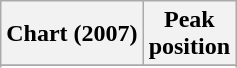<table class="wikitable plainrowheaders sortable" style="text-align:center">
<tr>
<th scope="col">Chart (2007)</th>
<th scope="col">Peak<br>position</th>
</tr>
<tr>
</tr>
<tr>
</tr>
<tr>
</tr>
</table>
